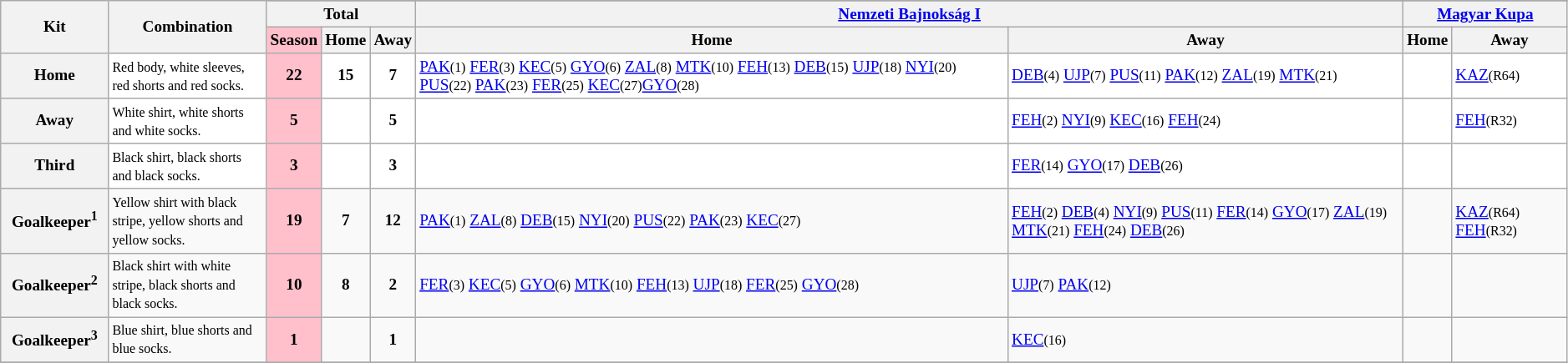<table class="wikitable" style="font-size:80%;">
<tr>
<th rowspan="3" width="80">Kit</th>
<th rowspan="3" width="120">Combination</th>
</tr>
<tr>
<th colspan="3">Total</th>
<th colspan="2"><a href='#'>Nemzeti Bajnokság I</a></th>
<th colspan="2"><a href='#'>Magyar Kupa</a></th>
</tr>
<tr>
<td bgcolor="#FFC0CB" align="center"><strong>Season</strong></td>
<th>Home</th>
<th>Away</th>
<th>Home</th>
<th>Away</th>
<th>Home</th>
<th>Away</th>
</tr>
<tr bgcolor="white">
<th>Home</th>
<td><small>Red body, white sleeves, red shorts and red socks.</small></td>
<td bgcolor="#FFC0CB" align="center"><strong>22</strong> </td>
<td align="center"><strong>15</strong> </td>
<td align="center"><strong>7</strong> </td>
<td><a href='#'>PAK</a><small>(1)</small> <a href='#'>FER</a><small>(3)</small> <a href='#'>KEC</a><small>(5)</small> <a href='#'>GYO</a><small>(6)</small> <a href='#'>ZAL</a><small>(8)</small> <a href='#'>MTK</a><small>(10)</small> <a href='#'>FEH</a><small>(13)</small> <a href='#'>DEB</a><small>(15)</small> <a href='#'>UJP</a><small>(18)</small> <a href='#'>NYI</a><small>(20)</small> <a href='#'>PUS</a><small>(22)</small> <a href='#'>PAK</a><small>(23)</small> <a href='#'>FER</a><small>(25)</small> <a href='#'>KEC</a><small>(27)</small><a href='#'>GYO</a><small>(28)</small> </td>
<td><a href='#'>DEB</a><small>(4)</small> <a href='#'>UJP</a><small>(7)</small> <a href='#'>PUS</a><small>(11)</small> <a href='#'>PAK</a><small>(12)</small> <a href='#'>ZAL</a><small>(19)</small> <a href='#'>MTK</a><small>(21)</small> </td>
<td></td>
<td><a href='#'>KAZ</a><small>(R64)</small> </td>
</tr>
<tr bgcolor="white">
<th>Away</th>
<td><small>White shirt, white shorts and white socks.</small></td>
<td bgcolor="#FFC0CB" align="center"><strong>5</strong> </td>
<td align="center"><strong> </strong> </td>
<td align="center"><strong>5</strong> </td>
<td></td>
<td><a href='#'>FEH</a><small>(2)</small> <a href='#'>NYI</a><small>(9)</small> <a href='#'>KEC</a><small>(16)</small> <a href='#'>FEH</a><small>(24)</small> </td>
<td></td>
<td><a href='#'>FEH</a><small>(R32)</small> </td>
</tr>
<tr bgcolor="white">
<th>Third</th>
<td><small>Black shirt, black shorts and black socks.</small></td>
<td bgcolor="#FFC0CB" align="center"><strong>3</strong> </td>
<td align="center"><strong> </strong> </td>
<td align="center"><strong>3</strong> </td>
<td></td>
<td><a href='#'>FER</a><small>(14)</small> <a href='#'>GYO</a><small>(17)</small> <a href='#'>DEB</a><small>(26)</small> </td>
<td></td>
<td></td>
</tr>
<tr>
<th>Goalkeeper<sup>1</sup></th>
<td><small>Yellow shirt with black stripe, yellow shorts and yellow socks.</small></td>
<td bgcolor="#FFC0CB" align="center"><strong>19</strong> </td>
<td align="center"><strong>7</strong> </td>
<td align="center"><strong>12</strong> </td>
<td><a href='#'>PAK</a><small>(1)</small> <a href='#'>ZAL</a><small>(8)</small> <a href='#'>DEB</a><small>(15)</small> <a href='#'>NYI</a><small>(20)</small> <a href='#'>PUS</a><small>(22)</small> <a href='#'>PAK</a><small>(23)</small> <a href='#'>KEC</a><small>(27)</small> </td>
<td><a href='#'>FEH</a><small>(2)</small> <a href='#'>DEB</a><small>(4)</small> <a href='#'>NYI</a><small>(9)</small> <a href='#'>PUS</a><small>(11)</small> <a href='#'>FER</a><small>(14)</small> <a href='#'>GYO</a><small>(17)</small> <a href='#'>ZAL</a><small>(19)</small> <a href='#'>MTK</a><small>(21)</small> <a href='#'>FEH</a><small>(24)</small> <a href='#'>DEB</a><small>(26)</small> </td>
<td></td>
<td><a href='#'>KAZ</a><small>(R64)</small> <a href='#'>FEH</a><small>(R32)</small> </td>
</tr>
<tr>
<th>Goalkeeper<sup>2</sup></th>
<td><small>Black shirt with white stripe, black shorts and black socks.</small></td>
<td bgcolor="#FFC0CB" align="center"><strong>10</strong> </td>
<td align="center"><strong>8</strong> </td>
<td align="center"><strong>2</strong> </td>
<td><a href='#'>FER</a><small>(3)</small> <a href='#'>KEC</a><small>(5)</small> <a href='#'>GYO</a><small>(6)</small> <a href='#'>MTK</a><small>(10)</small> <a href='#'>FEH</a><small>(13)</small> <a href='#'>UJP</a><small>(18)</small> <a href='#'>FER</a><small>(25)</small> <a href='#'>GYO</a><small>(28)</small> </td>
<td><a href='#'>UJP</a><small>(7)</small> <a href='#'>PAK</a><small>(12)</small> </td>
<td></td>
<td></td>
</tr>
<tr>
<th>Goalkeeper<sup>3</sup></th>
<td><small>Blue shirt, blue shorts and blue socks.</small></td>
<td bgcolor="#FFC0CB" align="center"><strong>1</strong> </td>
<td align="center"><strong> </strong> </td>
<td align="center"><strong>1</strong> </td>
<td></td>
<td><a href='#'>KEC</a><small>(16)</small> </td>
<td></td>
<td></td>
</tr>
<tr>
</tr>
</table>
